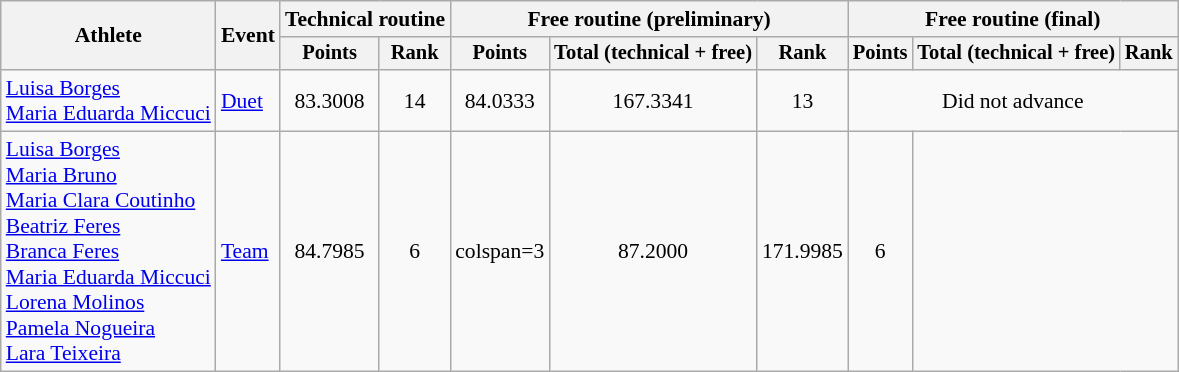<table class="wikitable" style="font-size:90%">
<tr>
<th rowspan="2">Athlete</th>
<th rowspan="2">Event</th>
<th colspan=2>Technical routine</th>
<th colspan=3>Free routine (preliminary)</th>
<th colspan=3>Free routine (final)</th>
</tr>
<tr style="font-size:95%">
<th>Points</th>
<th>Rank</th>
<th>Points</th>
<th>Total (technical + free)</th>
<th>Rank</th>
<th>Points</th>
<th>Total (technical + free)</th>
<th>Rank</th>
</tr>
<tr align=center>
<td align=left><a href='#'>Luisa Borges</a><br><a href='#'>Maria Eduarda Miccuci</a></td>
<td align=left><a href='#'>Duet</a></td>
<td>83.3008</td>
<td>14</td>
<td>84.0333</td>
<td>167.3341</td>
<td>13</td>
<td colspan=3>Did not advance</td>
</tr>
<tr align=center>
<td align=left><a href='#'>Luisa Borges</a><br><a href='#'>Maria Bruno</a><br><a href='#'>Maria Clara Coutinho</a><br><a href='#'>Beatriz Feres</a><br><a href='#'>Branca Feres</a><br><a href='#'>Maria Eduarda Miccuci</a><br><a href='#'>Lorena Molinos</a><br><a href='#'>Pamela Nogueira</a><br><a href='#'>Lara Teixeira</a></td>
<td align=left><a href='#'>Team</a></td>
<td>84.7985</td>
<td>6</td>
<td>colspan=3 </td>
<td>87.2000</td>
<td>171.9985</td>
<td>6</td>
</tr>
</table>
